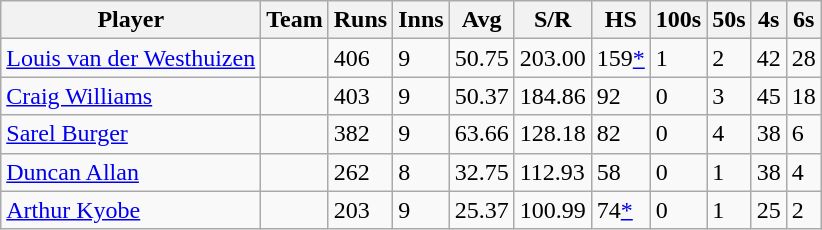<table class="wikitable">
<tr>
<th>Player</th>
<th>Team</th>
<th>Runs</th>
<th>Inns</th>
<th>Avg</th>
<th>S/R</th>
<th>HS</th>
<th>100s</th>
<th>50s</th>
<th>4s</th>
<th>6s</th>
</tr>
<tr>
<td><a href='#'>Louis van der Westhuizen</a></td>
<td></td>
<td>406</td>
<td>9</td>
<td>50.75</td>
<td>203.00</td>
<td>159<a href='#'>*</a></td>
<td>1</td>
<td>2</td>
<td>42</td>
<td>28</td>
</tr>
<tr>
<td><a href='#'>Craig Williams</a></td>
<td></td>
<td>403</td>
<td>9</td>
<td>50.37</td>
<td>184.86</td>
<td>92</td>
<td>0</td>
<td>3</td>
<td>45</td>
<td>18</td>
</tr>
<tr>
<td><a href='#'>Sarel Burger</a></td>
<td></td>
<td>382</td>
<td>9</td>
<td>63.66</td>
<td>128.18</td>
<td>82</td>
<td>0</td>
<td>4</td>
<td>38</td>
<td>6</td>
</tr>
<tr>
<td><a href='#'>Duncan Allan</a></td>
<td></td>
<td>262</td>
<td>8</td>
<td>32.75</td>
<td>112.93</td>
<td>58</td>
<td>0</td>
<td>1</td>
<td>38</td>
<td>4</td>
</tr>
<tr>
<td><a href='#'>Arthur Kyobe</a></td>
<td></td>
<td>203</td>
<td>9</td>
<td>25.37</td>
<td>100.99</td>
<td>74<a href='#'>*</a></td>
<td>0</td>
<td>1</td>
<td>25</td>
<td>2</td>
</tr>
</table>
